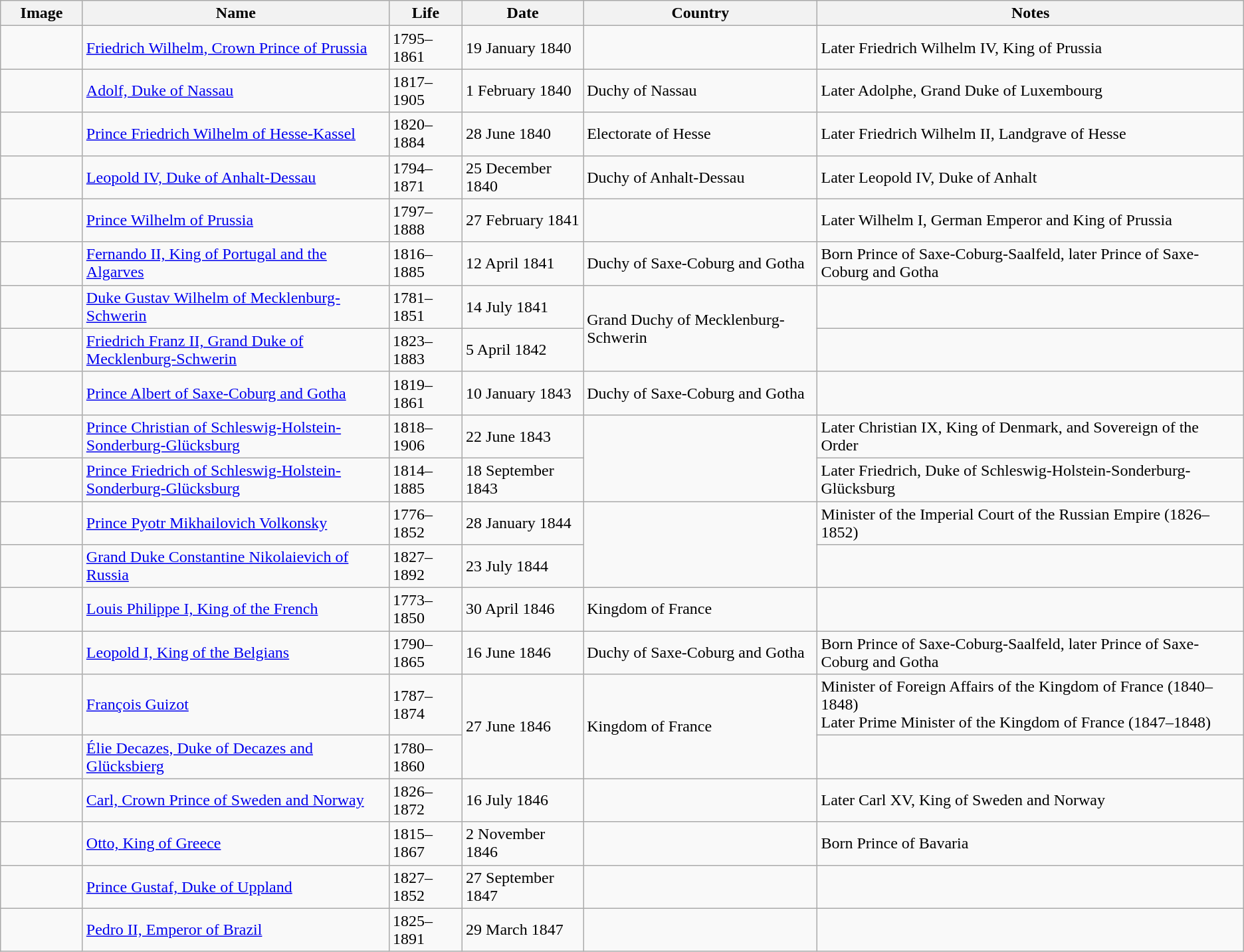<table class="wikitable">
<tr>
<th style="width: 75px;">Image</th>
<th style="width: 300px;">Name</th>
<th>Life</th>
<th>Date</th>
<th>Country</th>
<th>Notes</th>
</tr>
<tr>
<td></td>
<td><a href='#'>Friedrich Wilhelm, Crown Prince of Prussia</a></td>
<td>1795–1861</td>
<td>19 January 1840</td>
<td></td>
<td>Later Friedrich Wilhelm IV, King of Prussia</td>
</tr>
<tr>
<td></td>
<td><a href='#'>Adolf, Duke of Nassau</a></td>
<td>1817–1905</td>
<td>1 February 1840</td>
<td> Duchy of Nassau</td>
<td>Later Adolphe, Grand Duke of Luxembourg</td>
</tr>
<tr>
<td></td>
<td><a href='#'>Prince Friedrich Wilhelm of Hesse-Kassel</a></td>
<td>1820–1884</td>
<td>28 June 1840</td>
<td> Electorate of Hesse</td>
<td>Later Friedrich Wilhelm II, Landgrave of Hesse</td>
</tr>
<tr>
<td></td>
<td><a href='#'>Leopold IV, Duke of Anhalt-Dessau</a></td>
<td>1794–1871</td>
<td>25 December 1840</td>
<td> Duchy of Anhalt-Dessau</td>
<td>Later Leopold IV, Duke of Anhalt</td>
</tr>
<tr>
<td></td>
<td><a href='#'>Prince Wilhelm of Prussia</a></td>
<td>1797–1888</td>
<td>27 February 1841</td>
<td></td>
<td>Later Wilhelm I, German Emperor and King of Prussia</td>
</tr>
<tr>
<td></td>
<td><a href='#'>Fernando II, King of Portugal and the Algarves</a></td>
<td>1816–1885</td>
<td>12 April 1841</td>
<td> Duchy of Saxe-Coburg and Gotha<br></td>
<td>Born Prince of Saxe-Coburg-Saalfeld, later Prince of Saxe-Coburg and Gotha</td>
</tr>
<tr>
<td></td>
<td><a href='#'>Duke Gustav Wilhelm of Mecklenburg-Schwerin</a></td>
<td>1781–1851</td>
<td>14 July 1841</td>
<td rowspan="2"> Grand Duchy of Mecklenburg-Schwerin</td>
<td></td>
</tr>
<tr>
<td></td>
<td><a href='#'>Friedrich Franz II, Grand Duke of Mecklenburg-Schwerin</a></td>
<td>1823–1883</td>
<td>5 April 1842</td>
<td></td>
</tr>
<tr>
<td></td>
<td><a href='#'>Prince Albert of Saxe-Coburg and Gotha</a></td>
<td>1819–1861</td>
<td>10 January 1843</td>
<td> Duchy of Saxe-Coburg and Gotha<br></td>
<td></td>
</tr>
<tr>
<td></td>
<td><a href='#'>Prince Christian of Schleswig-Holstein-Sonderburg-Glücksburg</a></td>
<td>1818–1906</td>
<td>22 June 1843</td>
<td rowspan="2"></td>
<td>Later Christian IX, King of Denmark, and Sovereign of the Order</td>
</tr>
<tr>
<td></td>
<td><a href='#'>Prince Friedrich of Schleswig-Holstein-Sonderburg-Glücksburg</a></td>
<td>1814–1885</td>
<td>18 September 1843</td>
<td>Later Friedrich, Duke of Schleswig-Holstein-Sonderburg-Glücksburg</td>
</tr>
<tr>
<td></td>
<td><a href='#'>Prince Pyotr Mikhailovich Volkonsky</a></td>
<td>1776–1852</td>
<td>28 January 1844</td>
<td rowspan="2"></td>
<td>Minister of the Imperial Court of the Russian Empire (1826–1852)</td>
</tr>
<tr>
<td></td>
<td><a href='#'>Grand Duke Constantine Nikolaievich of Russia</a></td>
<td>1827–1892</td>
<td>23 July 1844</td>
<td></td>
</tr>
<tr>
<td></td>
<td><a href='#'>Louis Philippe I, King of the French</a></td>
<td>1773–1850</td>
<td>30 April 1846</td>
<td> Kingdom of France</td>
<td></td>
</tr>
<tr>
<td></td>
<td><a href='#'>Leopold I, King of the Belgians</a></td>
<td>1790–1865</td>
<td>16 June 1846</td>
<td> Duchy of Saxe-Coburg and Gotha<br></td>
<td>Born Prince of Saxe-Coburg-Saalfeld, later Prince of Saxe-Coburg and Gotha</td>
</tr>
<tr>
<td></td>
<td><a href='#'>François Guizot</a></td>
<td>1787–1874</td>
<td rowspan="2">27 June 1846</td>
<td rowspan="2"> Kingdom of France</td>
<td>Minister of Foreign Affairs of the Kingdom of France (1840–1848)<br>Later Prime Minister of the Kingdom of France (1847–1848)</td>
</tr>
<tr>
<td></td>
<td><a href='#'>Élie Decazes, Duke of Decazes and Glücksbierg</a></td>
<td>1780–1860</td>
<td></td>
</tr>
<tr>
<td></td>
<td><a href='#'>Carl, Crown Prince of Sweden and Norway</a></td>
<td>1826–1872</td>
<td>16 July 1846</td>
<td></td>
<td>Later Carl XV, King of Sweden and Norway</td>
</tr>
<tr>
<td></td>
<td><a href='#'>Otto, King of Greece</a></td>
<td>1815–1867</td>
<td>2 November 1846</td>
<td><br></td>
<td>Born Prince of Bavaria</td>
</tr>
<tr>
<td></td>
<td><a href='#'>Prince Gustaf, Duke of Uppland</a></td>
<td>1827–1852</td>
<td>27 September 1847</td>
<td></td>
<td></td>
</tr>
<tr>
<td></td>
<td><a href='#'>Pedro II, Emperor of Brazil</a></td>
<td>1825–1891</td>
<td>29 March 1847</td>
<td></td>
<td></td>
</tr>
</table>
